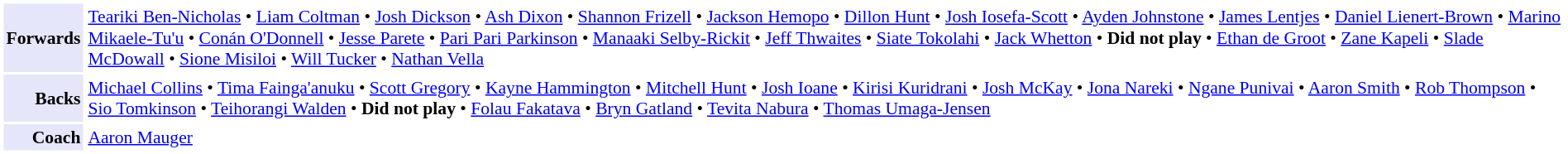<table cellpadding="2" style="border: 1px solid white; font-size:90%;">
<tr>
<td style="text-align:right;" bgcolor="lavender"><strong>Forwards</strong></td>
<td style="text-align:left;"><a href='#'>Teariki Ben-Nicholas</a> • <a href='#'>Liam Coltman</a> • <a href='#'>Josh Dickson</a> • <a href='#'>Ash Dixon</a> • <a href='#'>Shannon Frizell</a> • <a href='#'>Jackson Hemopo</a> • <a href='#'>Dillon Hunt</a> • <a href='#'>Josh Iosefa-Scott</a> • <a href='#'>Ayden Johnstone</a> • <a href='#'>James Lentjes</a> • <a href='#'>Daniel Lienert-Brown</a> • <a href='#'>Marino Mikaele-Tu'u</a> • <a href='#'>Conán O'Donnell</a> • <a href='#'>Jesse Parete</a> • <a href='#'>Pari Pari Parkinson</a> • <a href='#'>Manaaki Selby-Rickit</a> • <a href='#'>Jeff Thwaites</a> • <a href='#'>Siate Tokolahi</a> • <a href='#'>Jack Whetton</a> • <strong>Did not play</strong> • <a href='#'>Ethan de Groot</a> • <a href='#'>Zane Kapeli</a> • <a href='#'>Slade McDowall</a> • <a href='#'>Sione Misiloi</a> • <a href='#'>Will Tucker</a> • <a href='#'>Nathan Vella</a></td>
</tr>
<tr>
<td style="text-align:right;" bgcolor="lavender"><strong>Backs</strong></td>
<td style="text-align:left;"><a href='#'>Michael Collins</a> • <a href='#'>Tima Fainga'anuku</a> • <a href='#'>Scott Gregory</a> • <a href='#'>Kayne Hammington</a> • <a href='#'>Mitchell Hunt</a> • <a href='#'>Josh Ioane</a> • <a href='#'>Kirisi Kuridrani</a> • <a href='#'>Josh McKay</a> • <a href='#'>Jona Nareki</a> • <a href='#'>Ngane Punivai</a> • <a href='#'>Aaron Smith</a> • <a href='#'>Rob Thompson</a> • <a href='#'>Sio Tomkinson</a> • <a href='#'>Teihorangi Walden</a> • <strong>Did not play</strong> • <a href='#'>Folau Fakatava</a> • <a href='#'>Bryn Gatland</a> • <a href='#'>Tevita Nabura</a> • <a href='#'>Thomas Umaga-Jensen</a></td>
</tr>
<tr>
<td style="text-align:right;" bgcolor="lavender"><strong>Coach</strong></td>
<td style="text-align:left;"><a href='#'>Aaron Mauger</a></td>
</tr>
</table>
